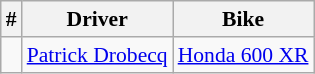<table class="wikitable" style="font-size:90%">
<tr>
<th>#</th>
<th>Driver</th>
<th>Bike</th>
</tr>
<tr>
<td></td>
<td> <a href='#'>Patrick Drobecq</a></td>
<td><a href='#'>Honda 600 XR</a></td>
</tr>
</table>
